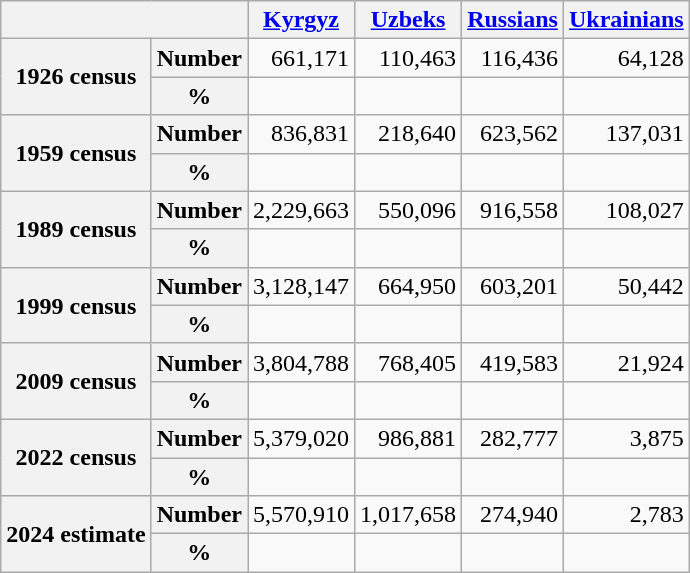<table class="wikitable" style="text-align:right;">
<tr>
<th colspan="2"></th>
<th><a href='#'>Kyrgyz</a></th>
<th><a href='#'>Uzbeks</a></th>
<th><a href='#'>Russians</a></th>
<th><a href='#'>Ukrainians</a></th>
</tr>
<tr>
<th rowspan="2">1926 census</th>
<th>Number</th>
<td>661,171</td>
<td>110,463</td>
<td>116,436</td>
<td>64,128</td>
</tr>
<tr>
<th>%</th>
<td></td>
<td></td>
<td></td>
<td></td>
</tr>
<tr>
<th rowspan="2">1959 census</th>
<th>Number</th>
<td>836,831</td>
<td>218,640</td>
<td>623,562</td>
<td>137,031</td>
</tr>
<tr>
<th>%</th>
<td></td>
<td></td>
<td></td>
<td></td>
</tr>
<tr>
<th rowspan="2">1989 census</th>
<th>Number</th>
<td>2,229,663</td>
<td>550,096</td>
<td>916,558</td>
<td>108,027</td>
</tr>
<tr>
<th>%</th>
<td></td>
<td></td>
<td></td>
<td></td>
</tr>
<tr>
<th rowspan="2">1999 census</th>
<th>Number</th>
<td>3,128,147</td>
<td>664,950</td>
<td>603,201</td>
<td>50,442</td>
</tr>
<tr>
<th>%</th>
<td></td>
<td></td>
<td></td>
<td></td>
</tr>
<tr>
<th rowspan="2">2009 census</th>
<th>Number</th>
<td>3,804,788</td>
<td>768,405</td>
<td>419,583</td>
<td>21,924</td>
</tr>
<tr>
<th>%</th>
<td></td>
<td></td>
<td></td>
<td></td>
</tr>
<tr>
<th rowspan="2">2022 census</th>
<th>Number</th>
<td>5,379,020</td>
<td>986,881</td>
<td>282,777</td>
<td>3,875</td>
</tr>
<tr>
<th>%</th>
<td></td>
<td></td>
<td></td>
<td></td>
</tr>
<tr>
<th rowspan="2">2024 estimate</th>
<th>Number</th>
<td>5,570,910</td>
<td>1,017,658</td>
<td>274,940</td>
<td>2,783</td>
</tr>
<tr>
<th>%</th>
<td></td>
<td></td>
<td></td>
<td></td>
</tr>
</table>
